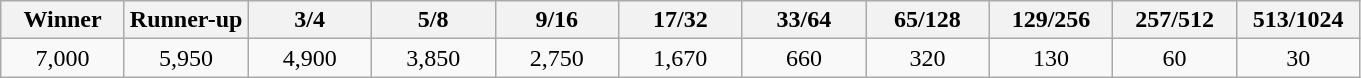<table class="wikitable">
<tr>
<th width=75>Winner</th>
<th width=75>Runner-up</th>
<th width=75>3/4</th>
<th width=75>5/8</th>
<th width=75>9/16</th>
<th width=75>17/32</th>
<th width=75>33/64</th>
<th width=75>65/128</th>
<th width=75>129/256</th>
<th width=75>257/512</th>
<th width=75>513/1024</th>
</tr>
<tr>
<td align=center>7,000</td>
<td align=center>5,950</td>
<td align=center>4,900</td>
<td align=center>3,850</td>
<td align=center>2,750</td>
<td align=center>1,670</td>
<td align=center>660</td>
<td align=center>320</td>
<td align=center>130</td>
<td align=center>60</td>
<td align=center>30</td>
</tr>
</table>
